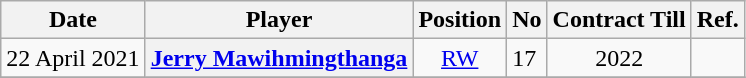<table class="wikitable plainrowheaders" style="text-align:center; text-align:left">
<tr>
<th><strong>Date</strong></th>
<th><strong>Player</strong></th>
<th><strong>Position</strong></th>
<th><strong>No</strong></th>
<th><strong>Contract Till</strong></th>
<th><strong>Ref.</strong></th>
</tr>
<tr>
<td>22 April 2021</td>
<th scope="row">  <a href='#'>Jerry Mawihmingthanga</a></th>
<td style="text-align:center;"><a href='#'>RW</a></td>
<td>17</td>
<td style="text-align:center;">2022</td>
<td></td>
</tr>
<tr>
</tr>
</table>
